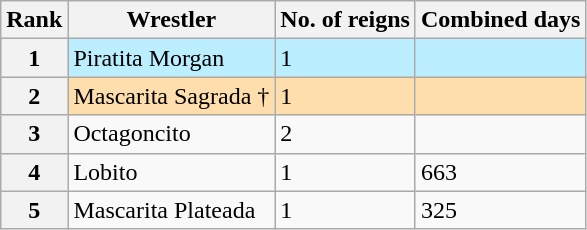<table class="wikitable sortable">
<tr>
<th>Rank</th>
<th>Wrestler</th>
<th>No. of reigns</th>
<th>Combined days</th>
</tr>
<tr style="background-color:#bbeeff">
<th>1</th>
<td>Piratita Morgan</td>
<td>1</td>
<td></td>
</tr>
<tr style="background: #ffdead;">
<th>2</th>
<td>Mascarita Sagrada †</td>
<td>1</td>
<td></td>
</tr>
<tr>
<th>3</th>
<td>Octagoncito</td>
<td>2</td>
<td></td>
</tr>
<tr>
<th>4</th>
<td>Lobito</td>
<td>1</td>
<td>663</td>
</tr>
<tr>
<th>5</th>
<td>Mascarita Plateada</td>
<td>1</td>
<td>325</td>
</tr>
</table>
